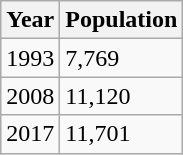<table class="wikitable">
<tr>
<th>Year</th>
<th>Population</th>
</tr>
<tr>
<td>1993</td>
<td>7,769</td>
</tr>
<tr>
<td>2008</td>
<td>11,120</td>
</tr>
<tr>
<td>2017</td>
<td>11,701</td>
</tr>
</table>
